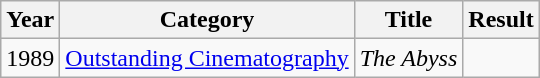<table class="wikitable">
<tr>
<th>Year</th>
<th>Category</th>
<th>Title</th>
<th>Result</th>
</tr>
<tr>
<td>1989</td>
<td><a href='#'>Outstanding Cinematography</a></td>
<td><em>The Abyss</em></td>
<td></td>
</tr>
</table>
